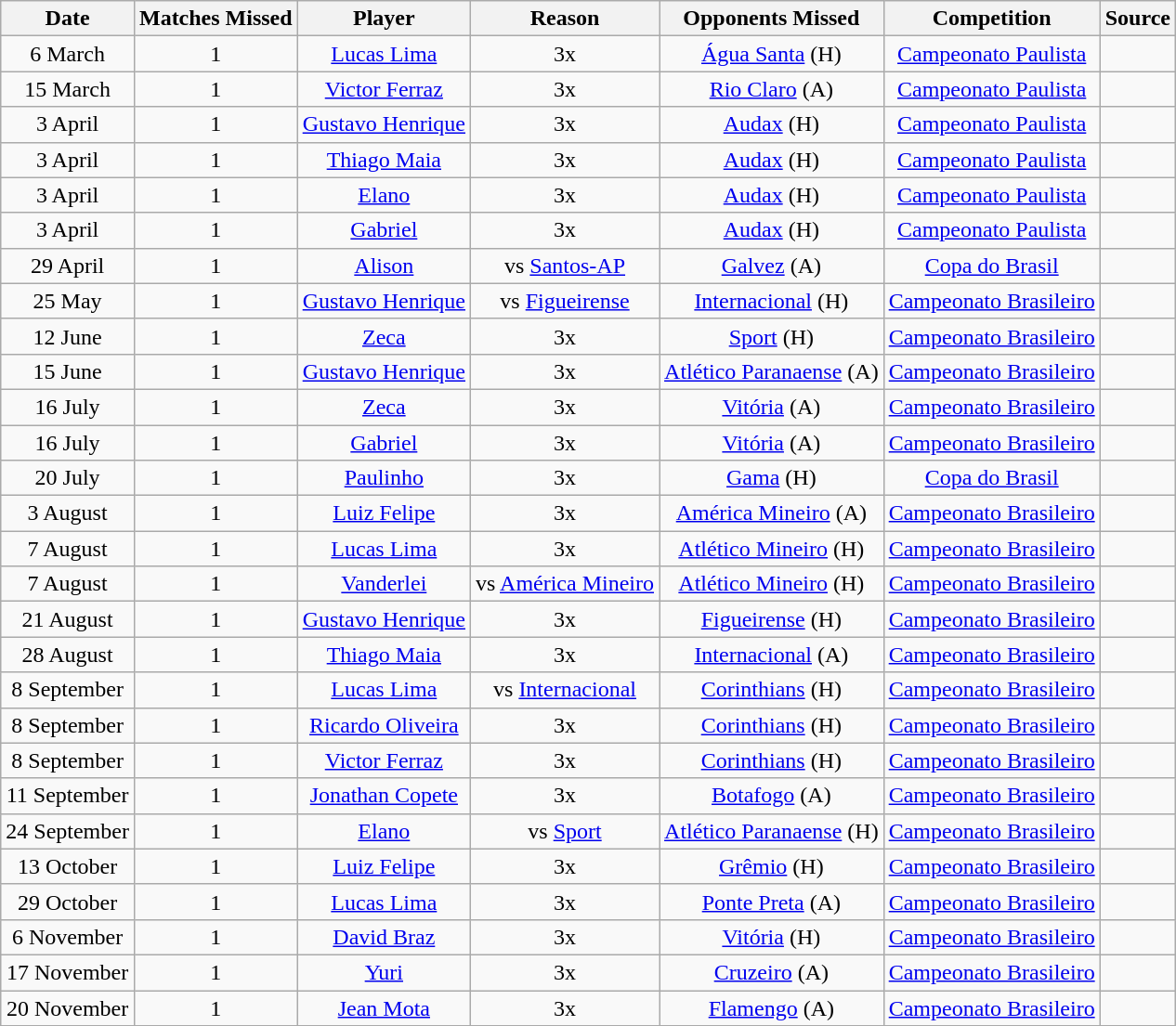<table class="wikitable" style="text-align: center">
<tr>
<th>Date</th>
<th>Matches Missed</th>
<th>Player</th>
<th>Reason</th>
<th>Opponents Missed</th>
<th>Competition</th>
<th>Source</th>
</tr>
<tr>
<td>6 March</td>
<td>1</td>
<td><a href='#'>Lucas Lima</a></td>
<td>3x </td>
<td><a href='#'>Água Santa</a> (H)</td>
<td><a href='#'>Campeonato Paulista</a></td>
<td></td>
</tr>
<tr>
<td>15 March</td>
<td>1</td>
<td><a href='#'>Victor Ferraz</a></td>
<td>3x </td>
<td><a href='#'>Rio Claro</a> (A)</td>
<td><a href='#'>Campeonato Paulista</a></td>
<td></td>
</tr>
<tr>
<td>3 April</td>
<td>1</td>
<td><a href='#'>Gustavo Henrique</a></td>
<td>3x </td>
<td><a href='#'>Audax</a> (H)</td>
<td><a href='#'>Campeonato Paulista</a></td>
<td></td>
</tr>
<tr>
<td>3 April</td>
<td>1</td>
<td><a href='#'>Thiago Maia</a></td>
<td>3x </td>
<td><a href='#'>Audax</a> (H)</td>
<td><a href='#'>Campeonato Paulista</a></td>
<td></td>
</tr>
<tr>
<td>3 April</td>
<td>1</td>
<td><a href='#'>Elano</a></td>
<td>3x </td>
<td><a href='#'>Audax</a> (H)</td>
<td><a href='#'>Campeonato Paulista</a></td>
<td></td>
</tr>
<tr>
<td>3 April</td>
<td>1</td>
<td><a href='#'>Gabriel</a></td>
<td>3x </td>
<td><a href='#'>Audax</a> (H)</td>
<td><a href='#'>Campeonato Paulista</a></td>
<td></td>
</tr>
<tr>
<td>29 April</td>
<td>1</td>
<td><a href='#'>Alison</a></td>
<td> vs <a href='#'>Santos-AP</a></td>
<td><a href='#'>Galvez</a> (A)</td>
<td><a href='#'>Copa do Brasil</a></td>
<td> </td>
</tr>
<tr>
<td>25 May</td>
<td>1</td>
<td><a href='#'>Gustavo Henrique</a></td>
<td> vs <a href='#'>Figueirense</a></td>
<td><a href='#'>Internacional</a> (H)</td>
<td><a href='#'>Campeonato Brasileiro</a></td>
<td></td>
</tr>
<tr>
<td>12 June</td>
<td>1</td>
<td><a href='#'>Zeca</a></td>
<td>3x </td>
<td><a href='#'>Sport</a> (H)</td>
<td><a href='#'>Campeonato Brasileiro</a></td>
<td></td>
</tr>
<tr>
<td>15 June</td>
<td>1</td>
<td><a href='#'>Gustavo Henrique</a></td>
<td>3x </td>
<td><a href='#'>Atlético Paranaense</a> (A)</td>
<td><a href='#'>Campeonato Brasileiro</a></td>
<td></td>
</tr>
<tr>
<td>16 July</td>
<td>1</td>
<td><a href='#'>Zeca</a></td>
<td>3x </td>
<td><a href='#'>Vitória</a> (A)</td>
<td><a href='#'>Campeonato Brasileiro</a></td>
<td></td>
</tr>
<tr>
<td>16 July</td>
<td>1</td>
<td><a href='#'>Gabriel</a></td>
<td>3x </td>
<td><a href='#'>Vitória</a> (A)</td>
<td><a href='#'>Campeonato Brasileiro</a></td>
<td></td>
</tr>
<tr>
<td>20 July</td>
<td>1</td>
<td><a href='#'>Paulinho</a></td>
<td>3x </td>
<td><a href='#'>Gama</a> (H)</td>
<td><a href='#'>Copa do Brasil</a></td>
<td></td>
</tr>
<tr>
<td>3 August</td>
<td>1</td>
<td><a href='#'>Luiz Felipe</a></td>
<td>3x </td>
<td><a href='#'>América Mineiro</a> (A)</td>
<td><a href='#'>Campeonato Brasileiro</a></td>
<td></td>
</tr>
<tr>
<td>7 August</td>
<td>1</td>
<td><a href='#'>Lucas Lima</a></td>
<td>3x </td>
<td><a href='#'>Atlético Mineiro</a> (H)</td>
<td><a href='#'>Campeonato Brasileiro</a></td>
<td></td>
</tr>
<tr>
<td>7 August</td>
<td>1</td>
<td><a href='#'>Vanderlei</a></td>
<td> vs <a href='#'>América Mineiro</a></td>
<td><a href='#'>Atlético Mineiro</a> (H)</td>
<td><a href='#'>Campeonato Brasileiro</a></td>
<td></td>
</tr>
<tr>
<td>21 August</td>
<td>1</td>
<td><a href='#'>Gustavo Henrique</a></td>
<td>3x </td>
<td><a href='#'>Figueirense</a> (H)</td>
<td><a href='#'>Campeonato Brasileiro</a></td>
<td></td>
</tr>
<tr>
<td>28 August</td>
<td>1</td>
<td><a href='#'>Thiago Maia</a></td>
<td>3x </td>
<td><a href='#'>Internacional</a> (A)</td>
<td><a href='#'>Campeonato Brasileiro</a></td>
<td></td>
</tr>
<tr>
<td>8 September</td>
<td>1</td>
<td><a href='#'>Lucas Lima</a></td>
<td> vs <a href='#'>Internacional</a></td>
<td><a href='#'>Corinthians</a> (H)</td>
<td><a href='#'>Campeonato Brasileiro</a></td>
<td></td>
</tr>
<tr>
<td>8 September</td>
<td>1</td>
<td><a href='#'>Ricardo Oliveira</a></td>
<td>3x </td>
<td><a href='#'>Corinthians</a> (H)</td>
<td><a href='#'>Campeonato Brasileiro</a></td>
<td></td>
</tr>
<tr>
<td>8 September</td>
<td>1</td>
<td><a href='#'>Victor Ferraz</a></td>
<td>3x </td>
<td><a href='#'>Corinthians</a> (H)</td>
<td><a href='#'>Campeonato Brasileiro</a></td>
<td></td>
</tr>
<tr>
<td>11 September</td>
<td>1</td>
<td><a href='#'>Jonathan Copete</a></td>
<td>3x </td>
<td><a href='#'>Botafogo</a> (A)</td>
<td><a href='#'>Campeonato Brasileiro</a></td>
<td></td>
</tr>
<tr>
<td>24 September</td>
<td>1</td>
<td><a href='#'>Elano</a></td>
<td> vs <a href='#'>Sport</a></td>
<td><a href='#'>Atlético Paranaense</a> (H)</td>
<td><a href='#'>Campeonato Brasileiro</a></td>
<td></td>
</tr>
<tr>
<td>13 October</td>
<td>1</td>
<td><a href='#'>Luiz Felipe</a></td>
<td>3x </td>
<td><a href='#'>Grêmio</a> (H)</td>
<td><a href='#'>Campeonato Brasileiro</a></td>
<td></td>
</tr>
<tr>
<td>29 October</td>
<td>1</td>
<td><a href='#'>Lucas Lima</a></td>
<td>3x </td>
<td><a href='#'>Ponte Preta</a> (A)</td>
<td><a href='#'>Campeonato Brasileiro</a></td>
<td></td>
</tr>
<tr>
<td>6 November</td>
<td>1</td>
<td><a href='#'>David Braz</a></td>
<td>3x </td>
<td><a href='#'>Vitória</a> (H)</td>
<td><a href='#'>Campeonato Brasileiro</a></td>
<td></td>
</tr>
<tr>
<td>17 November</td>
<td>1</td>
<td><a href='#'>Yuri</a></td>
<td>3x </td>
<td><a href='#'>Cruzeiro</a> (A)</td>
<td><a href='#'>Campeonato Brasileiro</a></td>
<td></td>
</tr>
<tr>
<td>20 November</td>
<td>1</td>
<td><a href='#'>Jean Mota</a></td>
<td>3x </td>
<td><a href='#'>Flamengo</a> (A)</td>
<td><a href='#'>Campeonato Brasileiro</a></td>
<td></td>
</tr>
<tr>
</tr>
</table>
